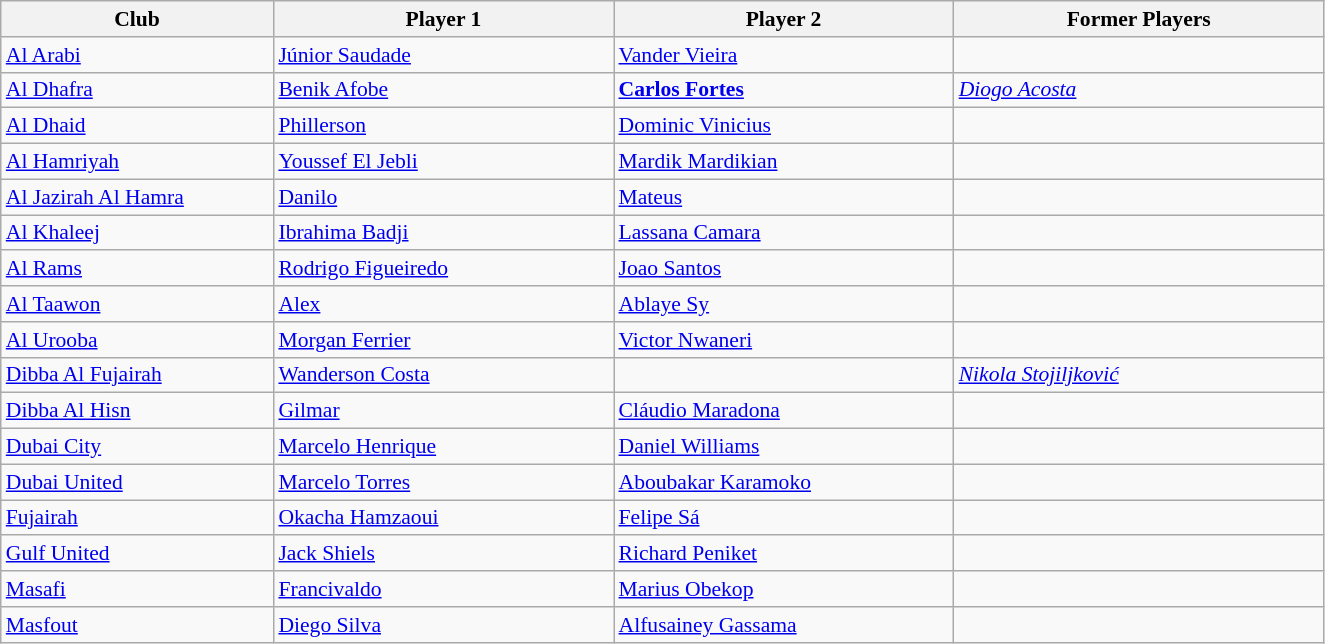<table class="wikitable" border="1" style="text-align: left; font-size:90%">
<tr>
<th width="175">Club</th>
<th width="220">Player 1</th>
<th width="220">Player 2</th>
<th width="240">Former Players</th>
</tr>
<tr>
<td><a href='#'>Al Arabi</a></td>
<td> <a href='#'>Júnior Saudade</a></td>
<td> <a href='#'>Vander Vieira</a></td>
<td></td>
</tr>
<tr>
<td><a href='#'>Al Dhafra</a></td>
<td> <a href='#'>Benik Afobe</a></td>
<td> <strong><a href='#'>Carlos Fortes</a></strong></td>
<td> <em><a href='#'>Diogo Acosta</a></em></td>
</tr>
<tr>
<td><a href='#'>Al Dhaid</a></td>
<td> <a href='#'>Phillerson</a></td>
<td> <a href='#'>Dominic Vinicius</a></td>
<td></td>
</tr>
<tr>
<td><a href='#'>Al Hamriyah</a></td>
<td> <a href='#'>Youssef El Jebli</a></td>
<td> <a href='#'>Mardik Mardikian</a></td>
<td></td>
</tr>
<tr>
<td><a href='#'>Al Jazirah Al Hamra</a></td>
<td> <a href='#'>Danilo</a></td>
<td> <a href='#'>Mateus</a></td>
<td></td>
</tr>
<tr>
<td><a href='#'>Al Khaleej</a></td>
<td> <a href='#'>Ibrahima Badji</a></td>
<td> <a href='#'>Lassana Camara</a></td>
<td></td>
</tr>
<tr>
<td><a href='#'>Al Rams</a></td>
<td> <a href='#'>Rodrigo Figueiredo</a></td>
<td> <a href='#'>Joao Santos</a></td>
<td></td>
</tr>
<tr>
<td><a href='#'>Al Taawon</a></td>
<td> <a href='#'>Alex</a></td>
<td> <a href='#'>Ablaye Sy</a></td>
<td></td>
</tr>
<tr>
<td><a href='#'>Al Urooba</a></td>
<td> <a href='#'>Morgan Ferrier</a></td>
<td> <a href='#'>Victor Nwaneri</a></td>
<td></td>
</tr>
<tr>
<td><a href='#'>Dibba Al Fujairah</a></td>
<td> <a href='#'>Wanderson Costa</a></td>
<td></td>
<td> <em><a href='#'>Nikola Stojiljković</a></em></td>
</tr>
<tr>
<td><a href='#'>Dibba Al Hisn</a></td>
<td> <a href='#'>Gilmar</a></td>
<td> <a href='#'>Cláudio Maradona</a></td>
<td></td>
</tr>
<tr>
<td><a href='#'>Dubai City</a></td>
<td> <a href='#'>Marcelo Henrique</a></td>
<td> <a href='#'>Daniel Williams</a></td>
<td></td>
</tr>
<tr>
<td><a href='#'>Dubai United</a></td>
<td> <a href='#'>Marcelo Torres</a></td>
<td> <a href='#'>Aboubakar Karamoko</a></td>
<td></td>
</tr>
<tr>
<td><a href='#'>Fujairah</a></td>
<td> <a href='#'>Okacha Hamzaoui</a></td>
<td> <a href='#'>Felipe Sá</a></td>
<td></td>
</tr>
<tr>
<td><a href='#'>Gulf United</a></td>
<td> <a href='#'>Jack Shiels</a></td>
<td> <a href='#'>Richard Peniket</a></td>
<td></td>
</tr>
<tr>
<td><a href='#'>Masafi</a></td>
<td> <a href='#'>Francivaldo</a></td>
<td> <a href='#'>Marius Obekop</a></td>
<td></td>
</tr>
<tr>
<td><a href='#'>Masfout</a></td>
<td> <a href='#'>Diego Silva</a></td>
<td> <a href='#'>Alfusainey Gassama</a></td>
<td></td>
</tr>
</table>
